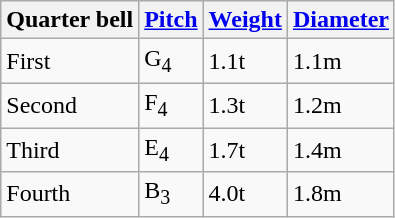<table class="wikitable">
<tr>
<th>Quarter bell</th>
<th><a href='#'>Pitch</a></th>
<th><a href='#'>Weight</a></th>
<th><a href='#'>Diameter</a></th>
</tr>
<tr>
<td>First</td>
<td>G<sub>4</sub></td>
<td>1.1t</td>
<td>1.1m</td>
</tr>
<tr>
<td>Second</td>
<td>F<sub>4</sub></td>
<td>1.3t</td>
<td>1.2m</td>
</tr>
<tr>
<td>Third</td>
<td>E<sub>4</sub></td>
<td>1.7t</td>
<td>1.4m</td>
</tr>
<tr>
<td>Fourth</td>
<td>B<sub>3</sub></td>
<td>4.0t</td>
<td>1.8m</td>
</tr>
</table>
